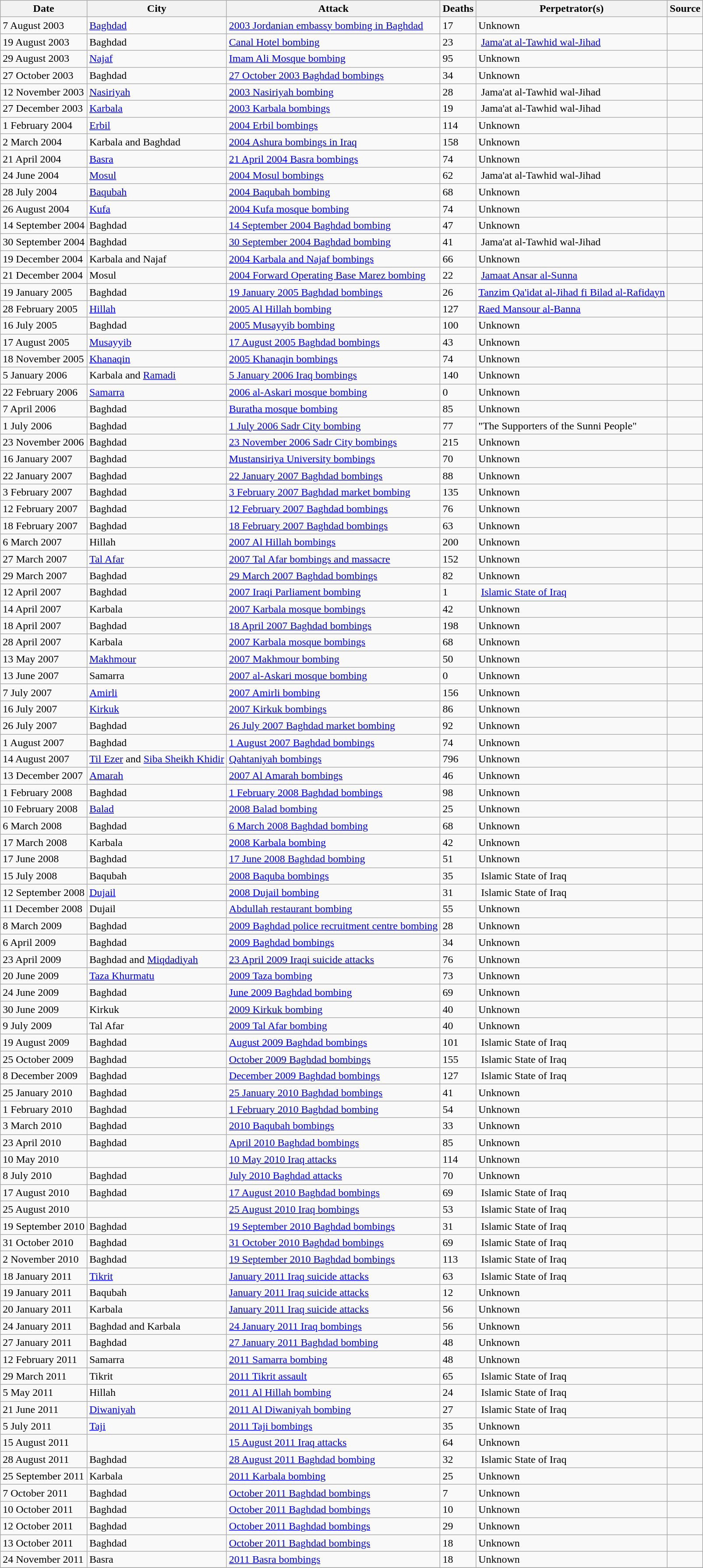<table class="wikitable sortable">
<tr>
<th>Date</th>
<th>City</th>
<th>Attack</th>
<th>Deaths</th>
<th>Perpetrator(s)</th>
<th>Source</th>
</tr>
<tr>
<td>7 August 2003</td>
<td><a href='#'>Baghdad</a></td>
<td><a href='#'>2003 Jordanian embassy bombing in Baghdad</a></td>
<td>17</td>
<td>Unknown</td>
<td></td>
</tr>
<tr>
<td>19 August 2003</td>
<td>Baghdad</td>
<td><a href='#'>Canal Hotel bombing</a></td>
<td>23</td>
<td> <a href='#'>Jama'at al-Tawhid wal-Jihad</a></td>
<td></td>
</tr>
<tr>
<td>29 August 2003</td>
<td><a href='#'>Najaf</a></td>
<td><a href='#'>Imam Ali Mosque bombing</a></td>
<td>95</td>
<td>Unknown</td>
<td></td>
</tr>
<tr>
<td>27 October 2003</td>
<td>Baghdad</td>
<td><a href='#'>27 October 2003 Baghdad bombings</a></td>
<td>34</td>
<td>Unknown</td>
<td></td>
</tr>
<tr>
<td>12 November 2003</td>
<td><a href='#'>Nasiriyah</a></td>
<td><a href='#'>2003 Nasiriyah bombing</a></td>
<td>28</td>
<td> Jama'at al-Tawhid wal-Jihad</td>
<td></td>
</tr>
<tr>
<td>27 December 2003</td>
<td><a href='#'>Karbala</a></td>
<td><a href='#'>2003 Karbala bombings</a></td>
<td>19</td>
<td> Jama'at al-Tawhid wal-Jihad</td>
<td></td>
</tr>
<tr>
<td>1 February 2004</td>
<td><a href='#'>Erbil</a></td>
<td><a href='#'>2004 Erbil bombings</a></td>
<td>114</td>
<td>Unknown</td>
<td></td>
</tr>
<tr>
<td>2 March 2004</td>
<td>Karbala and Baghdad</td>
<td><a href='#'>2004 Ashura bombings in Iraq</a></td>
<td>158</td>
<td>Unknown</td>
<td></td>
</tr>
<tr>
<td>21 April 2004</td>
<td><a href='#'>Basra</a></td>
<td><a href='#'>21 April 2004 Basra bombings</a></td>
<td>74</td>
<td>Unknown</td>
<td></td>
</tr>
<tr>
<td>24 June 2004</td>
<td><a href='#'>Mosul</a></td>
<td><a href='#'>2004 Mosul bombings</a></td>
<td>62</td>
<td> Jama'at al-Tawhid wal-Jihad</td>
<td></td>
</tr>
<tr>
<td>28 July 2004</td>
<td><a href='#'>Baqubah</a></td>
<td><a href='#'>2004 Baqubah bombing</a></td>
<td>68</td>
<td>Unknown</td>
<td></td>
</tr>
<tr>
<td>26 August 2004</td>
<td><a href='#'>Kufa</a></td>
<td><a href='#'>2004 Kufa mosque bombing</a></td>
<td>74</td>
<td>Unknown</td>
<td></td>
</tr>
<tr>
<td>14 September 2004</td>
<td>Baghdad</td>
<td><a href='#'>14 September 2004 Baghdad bombing</a></td>
<td>47</td>
<td>Unknown</td>
<td></td>
</tr>
<tr>
<td>30 September 2004</td>
<td>Baghdad</td>
<td><a href='#'>30 September 2004 Baghdad bombing</a></td>
<td>41</td>
<td> Jama'at al-Tawhid wal-Jihad</td>
<td></td>
</tr>
<tr>
<td>19 December 2004</td>
<td>Karbala and Najaf</td>
<td><a href='#'>2004 Karbala and Najaf bombings</a></td>
<td>66</td>
<td>Unknown</td>
<td></td>
</tr>
<tr>
<td>21 December 2004</td>
<td>Mosul</td>
<td><a href='#'>2004 Forward Operating Base Marez bombing</a></td>
<td>22</td>
<td> <a href='#'>Jamaat Ansar al-Sunna</a></td>
<td></td>
</tr>
<tr>
<td>19 January 2005</td>
<td>Baghdad</td>
<td><a href='#'>19 January 2005 Baghdad bombings</a></td>
<td>26</td>
<td> <a href='#'>Tanzim Qa'idat al-Jihad fi Bilad al-Rafidayn</a></td>
<td></td>
</tr>
<tr>
<td>28 February 2005</td>
<td><a href='#'>Hillah</a></td>
<td><a href='#'>2005 Al Hillah bombing</a></td>
<td>127</td>
<td><a href='#'>Raed Mansour al-Banna</a></td>
<td></td>
</tr>
<tr>
<td>16 July 2005</td>
<td>Baghdad</td>
<td><a href='#'>2005 Musayyib bombing</a></td>
<td>100</td>
<td>Unknown</td>
<td></td>
</tr>
<tr>
<td>17 August 2005</td>
<td><a href='#'>Musayyib</a></td>
<td><a href='#'>17 August 2005 Baghdad bombings</a></td>
<td>43</td>
<td>Unknown</td>
<td></td>
</tr>
<tr>
<td>18 November 2005</td>
<td><a href='#'>Khanaqin</a></td>
<td><a href='#'>2005 Khanaqin bombings</a></td>
<td>74</td>
<td>Unknown</td>
<td></td>
</tr>
<tr>
<td>5 January 2006</td>
<td>Karbala and <a href='#'>Ramadi</a></td>
<td><a href='#'>5 January 2006 Iraq bombings</a></td>
<td>140</td>
<td>Unknown</td>
<td></td>
</tr>
<tr>
<td>22 February 2006</td>
<td><a href='#'>Samarra</a></td>
<td><a href='#'>2006 al-Askari mosque bombing</a></td>
<td>0</td>
<td>Unknown</td>
<td></td>
</tr>
<tr>
<td>7 April 2006</td>
<td>Baghdad</td>
<td><a href='#'>Buratha mosque bombing</a></td>
<td>85</td>
<td>Unknown</td>
<td></td>
</tr>
<tr>
<td>1 July 2006</td>
<td>Baghdad</td>
<td><a href='#'>1 July 2006 Sadr City bombing</a></td>
<td>77</td>
<td>"The Supporters of the Sunni People"</td>
<td></td>
</tr>
<tr>
<td>23 November 2006</td>
<td>Baghdad</td>
<td><a href='#'>23 November 2006 Sadr City bombings</a></td>
<td>215</td>
<td>Unknown</td>
<td></td>
</tr>
<tr>
<td>16 January 2007</td>
<td>Baghdad</td>
<td><a href='#'>Mustansiriya University bombings</a></td>
<td>70</td>
<td>Unknown</td>
<td></td>
</tr>
<tr>
<td>22 January 2007</td>
<td>Baghdad</td>
<td><a href='#'>22 January 2007 Baghdad bombings</a></td>
<td>88</td>
<td>Unknown</td>
<td></td>
</tr>
<tr>
<td>3 February 2007</td>
<td>Baghdad</td>
<td><a href='#'>3 February 2007 Baghdad market bombing</a></td>
<td>135</td>
<td>Unknown</td>
<td></td>
</tr>
<tr>
<td>12 February 2007</td>
<td>Baghdad</td>
<td><a href='#'>12 February 2007 Baghdad bombings</a></td>
<td>76</td>
<td>Unknown</td>
<td></td>
</tr>
<tr>
<td>18 February 2007</td>
<td>Baghdad</td>
<td><a href='#'>18 February 2007 Baghdad bombings</a></td>
<td>63</td>
<td>Unknown</td>
<td></td>
</tr>
<tr>
<td>6 March 2007</td>
<td>Hillah</td>
<td><a href='#'>2007 Al Hillah bombings</a></td>
<td>200</td>
<td>Unknown</td>
<td></td>
</tr>
<tr>
<td>27 March 2007</td>
<td><a href='#'>Tal Afar</a></td>
<td><a href='#'>2007 Tal Afar bombings and massacre</a></td>
<td>152</td>
<td>Unknown</td>
<td></td>
</tr>
<tr>
<td>29 March 2007</td>
<td>Baghdad</td>
<td><a href='#'>29 March 2007 Baghdad bombings</a></td>
<td>82</td>
<td>Unknown</td>
<td></td>
</tr>
<tr>
<td>12 April 2007</td>
<td>Baghdad</td>
<td><a href='#'>2007 Iraqi Parliament bombing</a></td>
<td>1</td>
<td> <a href='#'>Islamic State of Iraq</a></td>
<td></td>
</tr>
<tr>
<td>14 April 2007</td>
<td>Karbala</td>
<td><a href='#'>2007 Karbala mosque bombings</a></td>
<td>42</td>
<td>Unknown</td>
<td></td>
</tr>
<tr>
<td>18 April 2007</td>
<td>Baghdad</td>
<td><a href='#'>18 April 2007 Baghdad bombings</a></td>
<td>198</td>
<td>Unknown</td>
<td></td>
</tr>
<tr>
<td>28 April 2007</td>
<td>Karbala</td>
<td><a href='#'>2007 Karbala mosque bombings</a></td>
<td>68</td>
<td>Unknown</td>
<td></td>
</tr>
<tr>
<td>13 May 2007</td>
<td><a href='#'>Makhmour</a></td>
<td><a href='#'>2007 Makhmour bombing</a></td>
<td>50</td>
<td>Unknown</td>
<td></td>
</tr>
<tr>
<td>13 June 2007</td>
<td>Samarra</td>
<td><a href='#'>2007 al-Askari mosque bombing</a></td>
<td>0</td>
<td>Unknown</td>
<td></td>
</tr>
<tr>
<td>7 July 2007</td>
<td><a href='#'>Amirli</a></td>
<td><a href='#'>2007 Amirli bombing</a></td>
<td>156</td>
<td>Unknown</td>
<td></td>
</tr>
<tr>
<td>16 July 2007</td>
<td><a href='#'>Kirkuk</a></td>
<td><a href='#'>2007 Kirkuk bombings</a></td>
<td>86</td>
<td>Unknown</td>
<td></td>
</tr>
<tr>
<td>26 July 2007</td>
<td>Baghdad</td>
<td><a href='#'>26 July 2007 Baghdad market bombing</a></td>
<td>92</td>
<td>Unknown</td>
<td></td>
</tr>
<tr>
<td>1 August 2007</td>
<td>Baghdad</td>
<td><a href='#'>1 August 2007 Baghdad bombings</a></td>
<td>74</td>
<td>Unknown</td>
<td></td>
</tr>
<tr>
<td>14 August 2007</td>
<td><a href='#'>Til Ezer</a> and <a href='#'>Siba Sheikh Khidir</a></td>
<td><a href='#'>Qahtaniyah bombings</a></td>
<td>796</td>
<td>Unknown</td>
<td></td>
</tr>
<tr>
<td>13 December 2007</td>
<td><a href='#'>Amarah</a></td>
<td><a href='#'>2007 Al Amarah bombings</a></td>
<td>46</td>
<td>Unknown</td>
<td></td>
</tr>
<tr>
<td>1 February 2008</td>
<td>Baghdad</td>
<td><a href='#'>1 February 2008 Baghdad bombings</a></td>
<td>98</td>
<td>Unknown</td>
<td></td>
</tr>
<tr>
<td>10 February 2008</td>
<td><a href='#'>Balad</a></td>
<td><a href='#'>2008 Balad bombing</a></td>
<td>25</td>
<td>Unknown</td>
<td></td>
</tr>
<tr>
<td>6 March 2008</td>
<td>Baghdad</td>
<td><a href='#'>6 March 2008 Baghdad bombing</a></td>
<td>68</td>
<td>Unknown</td>
<td></td>
</tr>
<tr>
<td>17 March 2008</td>
<td>Karbala</td>
<td><a href='#'>2008 Karbala bombing</a></td>
<td>42</td>
<td>Unknown</td>
<td></td>
</tr>
<tr>
<td>17 June 2008</td>
<td>Baghdad</td>
<td><a href='#'>17 June 2008 Baghdad bombing</a></td>
<td>51</td>
<td>Unknown</td>
<td></td>
</tr>
<tr>
<td>15 July 2008</td>
<td>Baqubah</td>
<td><a href='#'>2008 Baquba bombings</a></td>
<td>35</td>
<td> Islamic State of Iraq</td>
<td></td>
</tr>
<tr>
<td>12 September 2008</td>
<td><a href='#'>Dujail</a></td>
<td><a href='#'>2008 Dujail bombing</a></td>
<td>31</td>
<td> Islamic State of Iraq</td>
<td></td>
</tr>
<tr>
<td>11 December 2008</td>
<td>Dujail</td>
<td><a href='#'>Abdullah restaurant bombing</a></td>
<td>55</td>
<td>Unknown</td>
<td></td>
</tr>
<tr>
<td>8 March 2009</td>
<td>Baghdad</td>
<td><a href='#'>2009 Baghdad police recruitment centre bombing</a></td>
<td>28</td>
<td>Unknown</td>
<td></td>
</tr>
<tr>
<td>6 April 2009</td>
<td>Baghdad</td>
<td><a href='#'>2009 Baghdad bombings</a></td>
<td>34</td>
<td>Unknown</td>
<td></td>
</tr>
<tr>
<td>23 April 2009</td>
<td>Baghdad and <a href='#'>Miqdadiyah</a></td>
<td><a href='#'>23 April 2009 Iraqi suicide attacks</a></td>
<td>76</td>
<td>Unknown</td>
<td></td>
</tr>
<tr>
<td>20 June 2009</td>
<td><a href='#'>Taza Khurmatu</a></td>
<td><a href='#'>2009 Taza bombing</a></td>
<td>73</td>
<td>Unknown</td>
<td></td>
</tr>
<tr>
<td>24 June 2009</td>
<td>Baghdad</td>
<td><a href='#'>June 2009 Baghdad bombing</a></td>
<td>69</td>
<td>Unknown</td>
<td></td>
</tr>
<tr>
<td>30 June 2009</td>
<td>Kirkuk</td>
<td><a href='#'>2009 Kirkuk bombing</a></td>
<td>40</td>
<td>Unknown</td>
<td></td>
</tr>
<tr>
<td>9 July 2009</td>
<td>Tal Afar</td>
<td><a href='#'>2009 Tal Afar bombing</a></td>
<td>40</td>
<td>Unknown</td>
<td></td>
</tr>
<tr>
<td>19 August 2009</td>
<td>Baghdad</td>
<td><a href='#'>August 2009 Baghdad bombings</a></td>
<td>101</td>
<td> Islamic State of Iraq</td>
<td></td>
</tr>
<tr>
<td>25 October 2009</td>
<td>Baghdad</td>
<td><a href='#'>October 2009 Baghdad bombings</a></td>
<td>155</td>
<td> Islamic State of Iraq</td>
<td></td>
</tr>
<tr>
<td>8 December 2009</td>
<td>Baghdad</td>
<td><a href='#'>December 2009 Baghdad bombings</a></td>
<td>127</td>
<td> Islamic State of Iraq</td>
<td></td>
</tr>
<tr>
<td>25 January 2010</td>
<td>Baghdad</td>
<td><a href='#'>25 January 2010 Baghdad bombings</a></td>
<td>41</td>
<td>Unknown</td>
<td></td>
</tr>
<tr>
<td>1 February 2010</td>
<td>Baghdad</td>
<td><a href='#'>1 February 2010 Baghdad bombing</a></td>
<td>54</td>
<td>Unknown</td>
<td></td>
</tr>
<tr>
<td>3 March 2010</td>
<td>Baghdad</td>
<td><a href='#'>2010 Baqubah bombings</a></td>
<td>33</td>
<td>Unknown</td>
<td></td>
</tr>
<tr>
<td>23 April 2010</td>
<td>Baghdad</td>
<td><a href='#'>April 2010 Baghdad bombings</a></td>
<td>85</td>
<td>Unknown</td>
<td></td>
</tr>
<tr>
<td>10 May 2010</td>
<td></td>
<td><a href='#'>10 May 2010 Iraq attacks</a></td>
<td>114</td>
<td>Unknown</td>
<td></td>
</tr>
<tr>
<td>8 July 2010</td>
<td>Baghdad</td>
<td><a href='#'>July 2010 Baghdad attacks</a></td>
<td>70</td>
<td>Unknown</td>
<td></td>
</tr>
<tr>
<td>17 August 2010</td>
<td>Baghdad</td>
<td><a href='#'>17 August 2010 Baghdad bombings</a></td>
<td>69</td>
<td> Islamic State of Iraq</td>
<td></td>
</tr>
<tr>
<td>25 August 2010</td>
<td></td>
<td><a href='#'>25 August 2010 Iraq bombings</a></td>
<td>53</td>
<td> Islamic State of Iraq</td>
<td></td>
</tr>
<tr>
<td>19 September 2010</td>
<td>Baghdad</td>
<td><a href='#'>19 September 2010 Baghdad bombings</a></td>
<td>31</td>
<td> Islamic State of Iraq</td>
<td></td>
</tr>
<tr>
<td>31 October 2010</td>
<td>Baghdad</td>
<td><a href='#'>31 October 2010 Baghdad bombings</a></td>
<td>69</td>
<td> Islamic State of Iraq</td>
<td></td>
</tr>
<tr>
<td>2 November 2010</td>
<td>Baghdad</td>
<td><a href='#'>19 September 2010 Baghdad bombings</a></td>
<td>113</td>
<td> Islamic State of Iraq</td>
<td></td>
</tr>
<tr>
<td>18 January 2011</td>
<td><a href='#'>Tikrit</a></td>
<td><a href='#'>January 2011 Iraq suicide attacks</a></td>
<td>63</td>
<td> Islamic State of Iraq</td>
<td></td>
</tr>
<tr>
<td>19 January 2011</td>
<td>Baqubah</td>
<td><a href='#'>January 2011 Iraq suicide attacks</a></td>
<td>12</td>
<td>Unknown</td>
<td></td>
</tr>
<tr>
<td>20 January 2011</td>
<td>Karbala</td>
<td><a href='#'>January 2011 Iraq suicide attacks</a></td>
<td>56</td>
<td>Unknown</td>
<td></td>
</tr>
<tr>
<td>24 January 2011</td>
<td>Baghdad and Karbala</td>
<td><a href='#'>24 January 2011 Iraq bombings</a></td>
<td>56</td>
<td>Unknown</td>
<td></td>
</tr>
<tr>
<td>27 January 2011</td>
<td>Baghdad</td>
<td><a href='#'>27 January 2011 Baghdad bombing</a></td>
<td>48</td>
<td>Unknown</td>
<td></td>
</tr>
<tr>
<td>12 February 2011</td>
<td>Samarra</td>
<td><a href='#'>2011 Samarra bombing</a></td>
<td>48</td>
<td>Unknown</td>
<td></td>
</tr>
<tr>
<td>29 March 2011</td>
<td>Tikrit</td>
<td><a href='#'>2011 Tikrit assault</a></td>
<td>65</td>
<td> Islamic State of Iraq</td>
<td></td>
</tr>
<tr>
<td>5 May 2011</td>
<td>Hillah</td>
<td><a href='#'>2011 Al Hillah bombing</a></td>
<td>24</td>
<td> Islamic State of Iraq</td>
<td></td>
</tr>
<tr>
<td>21 June 2011</td>
<td><a href='#'>Diwaniyah</a></td>
<td><a href='#'>2011 Al Diwaniyah bombing</a></td>
<td>27</td>
<td> Islamic State of Iraq</td>
<td></td>
</tr>
<tr>
<td>5 July 2011</td>
<td><a href='#'>Taji</a></td>
<td><a href='#'>2011 Taji bombings</a></td>
<td>35</td>
<td>Unknown</td>
<td></td>
</tr>
<tr>
<td>15 August 2011</td>
<td></td>
<td><a href='#'>15 August 2011 Iraq attacks</a></td>
<td>64</td>
<td>Unknown</td>
<td></td>
</tr>
<tr>
<td>28 August 2011</td>
<td>Baghdad</td>
<td><a href='#'>28 August 2011 Baghdad bombing</a></td>
<td>32</td>
<td> Islamic State of Iraq</td>
<td></td>
</tr>
<tr>
<td>25 September 2011</td>
<td>Karbala</td>
<td><a href='#'>2011 Karbala bombing</a></td>
<td>25</td>
<td>Unknown</td>
<td></td>
</tr>
<tr>
<td>7 October 2011</td>
<td>Baghdad</td>
<td><a href='#'>October 2011 Baghdad bombings</a></td>
<td>7</td>
<td>Unknown</td>
<td></td>
</tr>
<tr>
<td>10 October 2011</td>
<td>Baghdad</td>
<td><a href='#'>October 2011 Baghdad bombings</a></td>
<td>10</td>
<td>Unknown</td>
<td></td>
</tr>
<tr>
<td>12 October 2011</td>
<td>Baghdad</td>
<td><a href='#'>October 2011 Baghdad bombings</a></td>
<td>29</td>
<td>Unknown</td>
<td></td>
</tr>
<tr>
<td>13 October 2011</td>
<td>Baghdad</td>
<td><a href='#'>October 2011 Baghdad bombings</a></td>
<td>18</td>
<td>Unknown</td>
<td></td>
</tr>
<tr>
<td>24 November 2011</td>
<td>Basra</td>
<td><a href='#'>2011 Basra bombings</a></td>
<td>18</td>
<td>Unknown</td>
<td></td>
</tr>
<tr>
</tr>
</table>
